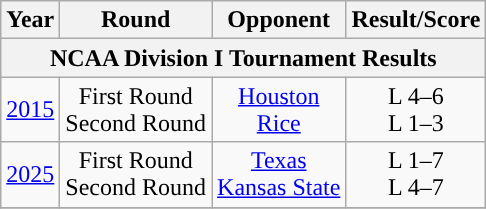<table class="wikitable">
<tr>
<th>Year</th>
<th>Round</th>
<th>Opponent</th>
<th>Result/Score</th>
</tr>
<tr>
<th colspan=4>NCAA Division I Tournament Results</th>
</tr>
<tr style="text-align:center;">
<td><a href='#'>2015</a></td>
<td>First Round<br>Second Round</td>
<td><a href='#'>Houston</a><br><a href='#'>Rice</a></td>
<td>L 4–6<br>L 1–3</td>
</tr>
<tr style="text-align: center;">
<td><a href='#'>2025</a></td>
<td>First Round<br>Second Round</td>
<td><a href='#'>Texas</a><br><a href='#'>Kansas State</a></td>
<td>L 1–7<br>L 4–7</td>
</tr>
<tr style="text-align: center;">
</tr>
</table>
